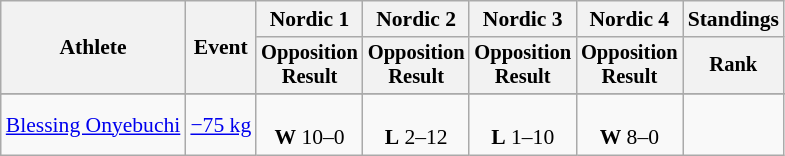<table class="wikitable" style="font-size:90%">
<tr>
<th rowspan=2>Athlete</th>
<th rowspan=2>Event</th>
<th>Nordic 1</th>
<th>Nordic 2</th>
<th>Nordic 3</th>
<th>Nordic 4</th>
<th>Standings</th>
</tr>
<tr style="font-size: 95%">
<th>Opposition<br>Result</th>
<th>Opposition<br>Result</th>
<th>Opposition<br>Result</th>
<th>Opposition<br>Result</th>
<th>Rank</th>
</tr>
<tr align=center>
</tr>
<tr align=center>
<td align=left><a href='#'>Blessing Onyebuchi</a></td>
<td align=left><a href='#'>−75 kg</a></td>
<td><br><strong>W</strong> 10–0</td>
<td><br><strong>L</strong> 2–12</td>
<td><br><strong>L</strong> 1–10</td>
<td><br><strong>W</strong> 8–0</td>
<td></td>
</tr>
</table>
